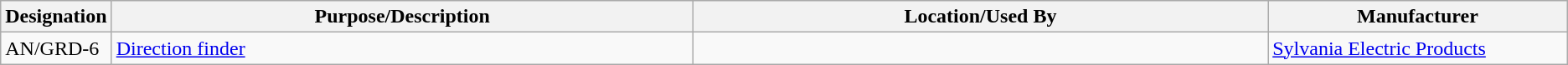<table class="wikitable sortable">
<tr>
<th scope="col">Designation</th>
<th scope="col" style="width: 500px;">Purpose/Description</th>
<th scope="col" style="width: 500px;">Location/Used By</th>
<th scope="col" style="width: 250px;">Manufacturer</th>
</tr>
<tr>
<td>AN/GRD-6</td>
<td><a href='#'>Direction finder</a></td>
<td></td>
<td><a href='#'>Sylvania Electric Products</a></td>
</tr>
</table>
